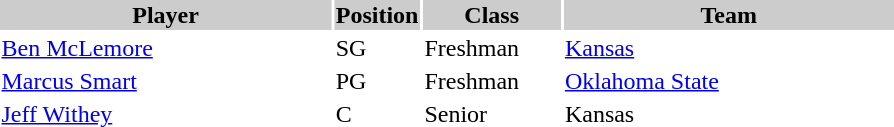<table style="width:600px" "border:'1' 'solid' 'gray' ">
<tr>
<th style="background:#ccc; width:40%;">Player</th>
<th style="background:#ccc; width:4%;">Position</th>
<th style="background:#ccc; width:16%;">Class</th>
<th style="background:#ccc; width:40%;">Team</th>
</tr>
<tr>
<td><a href='#'>Ben McLemore</a></td>
<td>SG</td>
<td>Freshman</td>
<td><a href='#'>Kansas</a></td>
</tr>
<tr>
<td><a href='#'>Marcus Smart</a></td>
<td>PG</td>
<td>Freshman</td>
<td><a href='#'>Oklahoma State</a></td>
</tr>
<tr>
<td><a href='#'>Jeff Withey</a></td>
<td>C</td>
<td>Senior</td>
<td>Kansas</td>
</tr>
<tr>
</tr>
</table>
